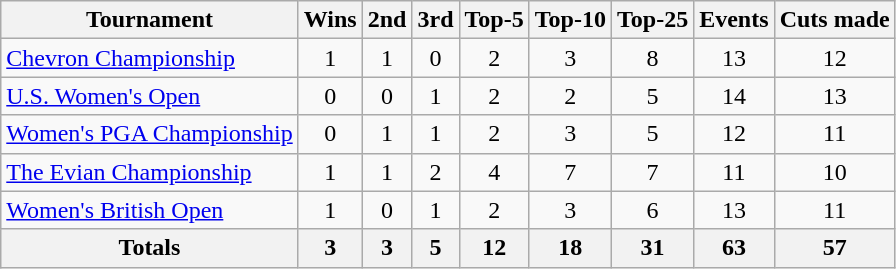<table class=wikitable style=text-align:center>
<tr>
<th>Tournament</th>
<th>Wins</th>
<th>2nd</th>
<th>3rd</th>
<th>Top-5</th>
<th>Top-10</th>
<th>Top-25</th>
<th>Events</th>
<th>Cuts made</th>
</tr>
<tr>
<td align=left><a href='#'>Chevron Championship</a></td>
<td>1</td>
<td>1</td>
<td>0</td>
<td>2</td>
<td>3</td>
<td>8</td>
<td>13</td>
<td>12</td>
</tr>
<tr>
<td align=left><a href='#'>U.S. Women's Open</a></td>
<td>0</td>
<td>0</td>
<td>1</td>
<td>2</td>
<td>2</td>
<td>5</td>
<td>14</td>
<td>13</td>
</tr>
<tr>
<td align=left><a href='#'>Women's PGA Championship</a></td>
<td>0</td>
<td>1</td>
<td>1</td>
<td>2</td>
<td>3</td>
<td>5</td>
<td>12</td>
<td>11</td>
</tr>
<tr>
<td align=left><a href='#'>The Evian Championship</a></td>
<td>1</td>
<td>1</td>
<td>2</td>
<td>4</td>
<td>7</td>
<td>7</td>
<td>11</td>
<td>10</td>
</tr>
<tr>
<td align=left><a href='#'>Women's British Open</a></td>
<td>1</td>
<td>0</td>
<td>1</td>
<td>2</td>
<td>3</td>
<td>6</td>
<td>13</td>
<td>11</td>
</tr>
<tr>
<th>Totals</th>
<th>3</th>
<th>3</th>
<th>5</th>
<th>12</th>
<th>18</th>
<th>31</th>
<th>63</th>
<th>57</th>
</tr>
</table>
